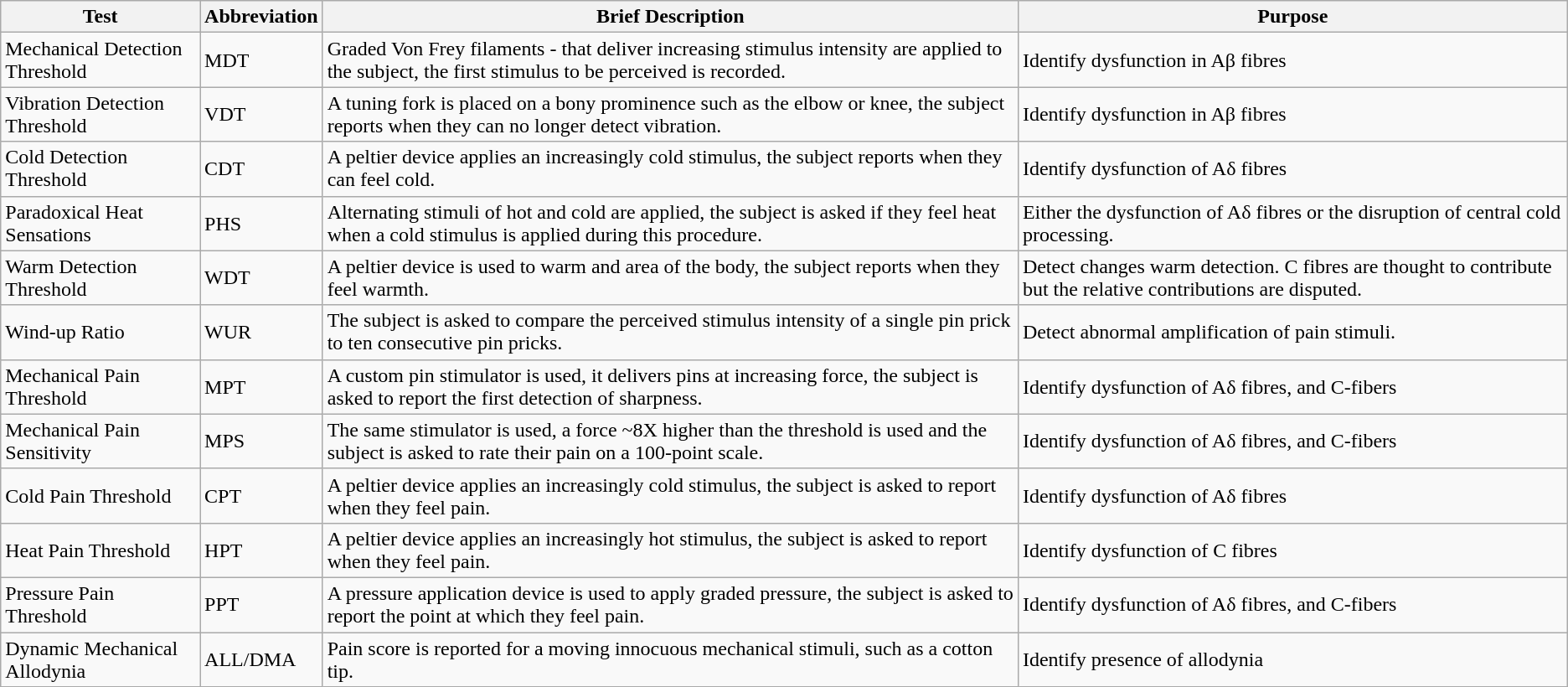<table class="wikitable">
<tr>
<th>Test</th>
<th>Abbreviation</th>
<th>Brief Description</th>
<th>Purpose</th>
</tr>
<tr>
<td>Mechanical Detection Threshold</td>
<td>MDT</td>
<td>Graded Von Frey filaments - that deliver increasing stimulus intensity are applied to the subject, the first stimulus to be perceived is recorded.</td>
<td>Identify dysfunction in Aβ fibres</td>
</tr>
<tr>
<td>Vibration Detection Threshold</td>
<td>VDT</td>
<td>A tuning fork is placed on a bony prominence such as the elbow or knee, the subject reports when they can no longer detect vibration.</td>
<td>Identify dysfunction in Aβ fibres</td>
</tr>
<tr>
<td>Cold Detection Threshold</td>
<td>CDT</td>
<td>A peltier device applies an increasingly cold stimulus, the subject reports when they can feel cold.</td>
<td>Identify dysfunction of Aδ fibres</td>
</tr>
<tr>
<td>Paradoxical Heat Sensations</td>
<td>PHS</td>
<td>Alternating stimuli of hot and cold are applied, the subject is asked if they feel heat when a cold stimulus is applied during this procedure.</td>
<td>Either the dysfunction of Aδ fibres or the disruption of central cold processing.</td>
</tr>
<tr>
<td>Warm Detection Threshold</td>
<td>WDT</td>
<td>A peltier device is used to warm and area of the body, the subject reports when they feel warmth.</td>
<td>Detect changes warm detection. C fibres are thought to contribute but the relative contributions are disputed.</td>
</tr>
<tr>
<td>Wind-up Ratio</td>
<td>WUR</td>
<td>The subject is asked to compare the perceived stimulus intensity of a single pin prick to ten consecutive pin pricks.</td>
<td>Detect abnormal amplification of pain stimuli.</td>
</tr>
<tr>
<td>Mechanical Pain Threshold</td>
<td>MPT</td>
<td>A custom pin stimulator is used, it delivers pins at increasing force, the subject is asked to report the first detection of sharpness.</td>
<td>Identify dysfunction of Aδ fibres, and C-fibers</td>
</tr>
<tr>
<td>Mechanical Pain Sensitivity</td>
<td>MPS</td>
<td>The same stimulator is used, a force ~8X higher than the threshold is used and the subject is asked to rate their pain on a 100-point scale.</td>
<td>Identify dysfunction of Aδ fibres, and C-fibers</td>
</tr>
<tr>
<td>Cold Pain Threshold</td>
<td>CPT</td>
<td>A peltier device applies an increasingly cold stimulus, the subject is asked to report when they feel pain.</td>
<td>Identify dysfunction of Aδ fibres</td>
</tr>
<tr>
<td>Heat Pain Threshold</td>
<td>HPT</td>
<td>A peltier device applies an increasingly hot stimulus, the subject is asked to report when they feel pain.</td>
<td>Identify dysfunction of C fibres</td>
</tr>
<tr>
<td>Pressure Pain Threshold</td>
<td>PPT</td>
<td>A pressure application device is used to apply graded pressure, the subject is asked to report the point at which they feel pain.</td>
<td>Identify dysfunction of Aδ fibres, and C-fibers</td>
</tr>
<tr>
<td>Dynamic Mechanical Allodynia</td>
<td>ALL/DMA</td>
<td>Pain score is reported for a moving innocuous mechanical stimuli, such as a cotton tip.</td>
<td>Identify presence of allodynia</td>
</tr>
</table>
